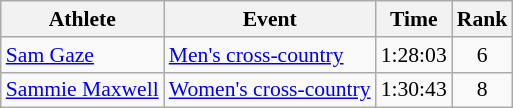<table class=wikitable style=font-size:90%;text-align:center>
<tr>
<th>Athlete</th>
<th>Event</th>
<th>Time</th>
<th>Rank</th>
</tr>
<tr>
<td align=left><a href='#'>Sam Gaze</a></td>
<td align=left><a href='#'>Men's cross-country</a></td>
<td>1:28:03</td>
<td>6</td>
</tr>
<tr>
<td align=left><a href='#'>Sammie Maxwell</a></td>
<td align=left><a href='#'>Women's cross-country</a></td>
<td>1:30:43</td>
<td>8</td>
</tr>
</table>
